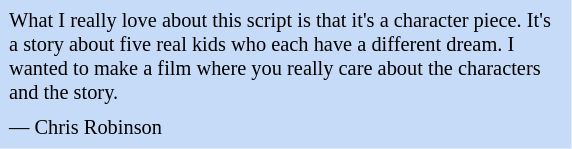<table class="toccolours" style="float: right; margin-left: 1em; margin-right: 2em; font-size: 85%; background:#c6dbf7; color:black; width:28em; max-width: 40%;" cellspacing="5">
<tr>
<td style="text-align: left;">What I really love about this script is that it's a character piece. It's a story about five real kids who each have a different dream. I wanted to make a film where you really care about the characters and the story.</td>
</tr>
<tr>
<td style="text-align: left;">— Chris Robinson</td>
</tr>
</table>
